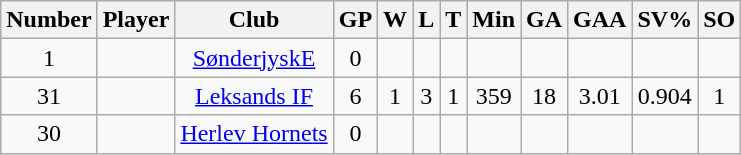<table class="wikitable sortable" style="text-align:center; padding:4px; border-spacing=0;">
<tr>
<th>Number</th>
<th>Player</th>
<th>Club</th>
<th>GP</th>
<th>W</th>
<th>L</th>
<th>T</th>
<th>Min</th>
<th>GA</th>
<th>GAA</th>
<th>SV%</th>
<th>SO</th>
</tr>
<tr>
<td>1</td>
<td></td>
<td><a href='#'>SønderjyskE</a></td>
<td>0</td>
<td></td>
<td></td>
<td></td>
<td></td>
<td></td>
<td></td>
<td></td>
<td></td>
</tr>
<tr>
<td>31</td>
<td></td>
<td><a href='#'>Leksands IF</a></td>
<td>6</td>
<td>1</td>
<td>3</td>
<td>1</td>
<td>359</td>
<td>18</td>
<td>3.01</td>
<td>0.904</td>
<td>1</td>
</tr>
<tr>
<td>30</td>
<td></td>
<td><a href='#'>Herlev Hornets</a></td>
<td>0</td>
<td></td>
<td></td>
<td></td>
<td></td>
<td></td>
<td></td>
<td></td>
<td></td>
</tr>
</table>
